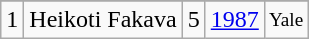<table class="wikitable">
<tr>
</tr>
<tr>
<td>1</td>
<td>Heikoti Fakava</td>
<td>5</td>
<td><a href='#'>1987</a></td>
<td style="font-size:80%;">Yale</td>
</tr>
</table>
